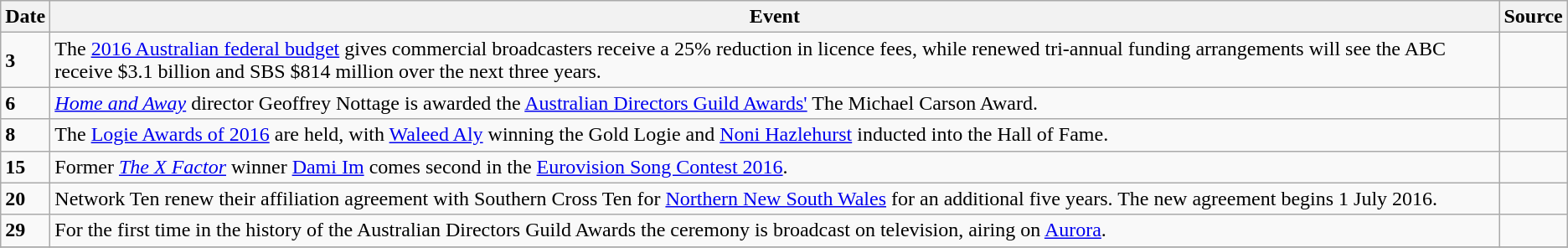<table class="wikitable">
<tr>
<th>Date</th>
<th>Event</th>
<th>Source</th>
</tr>
<tr>
<td><strong>3</strong></td>
<td>The <a href='#'>2016 Australian federal budget</a> gives commercial broadcasters receive a 25% reduction in licence fees, while renewed tri-annual funding arrangements will see the ABC receive $3.1 billion and SBS $814 million over the next three years.</td>
<td></td>
</tr>
<tr>
<td><strong>6</strong></td>
<td><em><a href='#'>Home and Away</a></em> director Geoffrey Nottage is awarded the <a href='#'>Australian Directors Guild Awards'</a> The Michael Carson Award.</td>
<td></td>
</tr>
<tr>
<td><strong>8</strong></td>
<td>The <a href='#'>Logie Awards of 2016</a> are held, with <a href='#'>Waleed Aly</a> winning the Gold Logie and <a href='#'>Noni Hazlehurst</a> inducted into the Hall of Fame.</td>
<td></td>
</tr>
<tr>
<td><strong>15</strong></td>
<td>Former <em><a href='#'>The X Factor</a></em> winner <a href='#'>Dami Im</a> comes second in the <a href='#'>Eurovision Song Contest 2016</a>.</td>
<td></td>
</tr>
<tr>
<td><strong>20</strong></td>
<td>Network Ten renew their affiliation agreement with Southern Cross Ten for <a href='#'>Northern New South Wales</a> for an additional five years. The new agreement begins 1 July 2016.</td>
<td></td>
</tr>
<tr>
<td><strong>29</strong></td>
<td>For the first time in the history of the Australian Directors Guild Awards the ceremony is broadcast on television, airing on <a href='#'>Aurora</a>.</td>
<td></td>
</tr>
<tr>
</tr>
</table>
